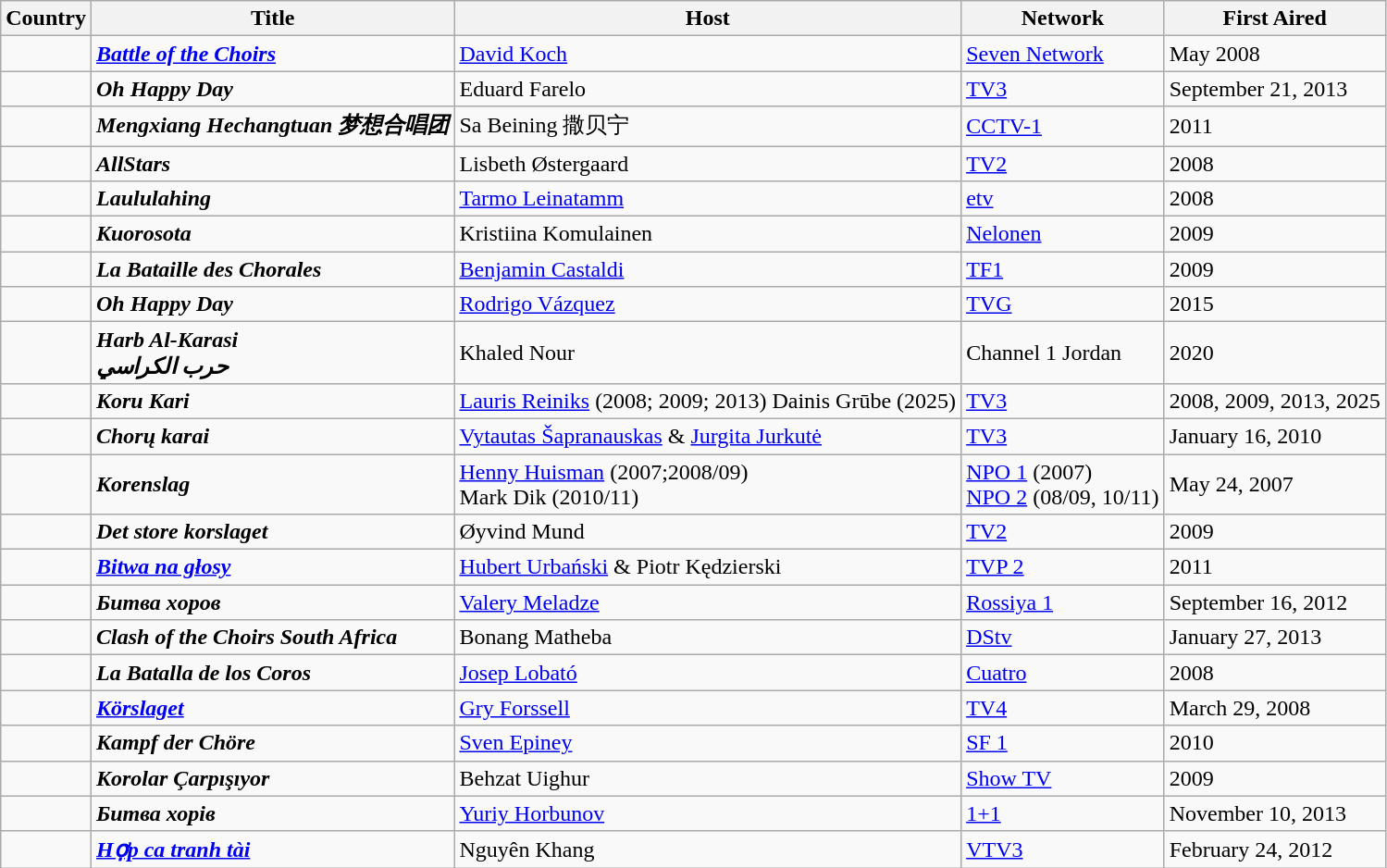<table class="wikitable">
<tr>
<th>Country</th>
<th>Title</th>
<th>Host</th>
<th>Network</th>
<th>First Aired</th>
</tr>
<tr>
<td></td>
<td><strong><em><a href='#'>Battle of the Choirs</a></em></strong></td>
<td><a href='#'>David Koch</a></td>
<td><a href='#'>Seven Network</a></td>
<td>May 2008</td>
</tr>
<tr>
<td></td>
<td><strong><em>Oh Happy Day</em></strong></td>
<td>Eduard Farelo</td>
<td><a href='#'>TV3</a></td>
<td>September 21, 2013</td>
</tr>
<tr>
<td></td>
<td><strong><em>Mengxiang Hechangtuan 梦想合唱团</em></strong></td>
<td>Sa Beining 撒贝宁</td>
<td><a href='#'>CCTV-1</a></td>
<td>2011</td>
</tr>
<tr>
<td></td>
<td><strong><em>AllStars</em></strong></td>
<td>Lisbeth Østergaard</td>
<td><a href='#'>TV2</a></td>
<td>2008</td>
</tr>
<tr>
<td></td>
<td><strong><em>Laululahing</em></strong></td>
<td><a href='#'>Tarmo Leinatamm</a></td>
<td><a href='#'>etv</a></td>
<td>2008</td>
</tr>
<tr>
<td></td>
<td><strong><em>Kuorosota</em></strong></td>
<td>Kristiina Komulainen</td>
<td><a href='#'>Nelonen</a></td>
<td>2009</td>
</tr>
<tr>
<td></td>
<td><strong><em>La Bataille des Chorales</em></strong></td>
<td><a href='#'>Benjamin Castaldi</a></td>
<td><a href='#'>TF1</a></td>
<td>2009</td>
</tr>
<tr>
<td></td>
<td><strong><em>Oh Happy Day</em></strong></td>
<td><a href='#'>Rodrigo Vázquez</a></td>
<td><a href='#'>TVG</a></td>
<td>2015</td>
</tr>
<tr>
<td></td>
<td><strong><em>Harb Al-Karasi<br>حرب الكراسي</em></strong></td>
<td>Khaled Nour</td>
<td>Channel 1 Jordan</td>
<td>2020</td>
</tr>
<tr>
<td></td>
<td><strong><em>Koru Kari</em></strong></td>
<td><a href='#'>Lauris Reiniks</a> (2008; 2009; 2013) Dainis Grūbe (2025)</td>
<td><a href='#'>TV3</a></td>
<td>2008, 2009, 2013, 2025</td>
</tr>
<tr>
<td></td>
<td><strong><em>Chorų karai</em></strong></td>
<td><a href='#'>Vytautas Šapranauskas</a> & <a href='#'>Jurgita Jurkutė</a></td>
<td><a href='#'>TV3</a></td>
<td>January 16, 2010</td>
</tr>
<tr>
<td></td>
<td><strong><em>Korenslag</em></strong></td>
<td><a href='#'>Henny Huisman</a> (2007;2008/09)<br>Mark Dik (2010/11)</td>
<td><a href='#'>NPO 1</a> (2007)<br><a href='#'>NPO 2</a> (08/09, 10/11)</td>
<td>May 24, 2007</td>
</tr>
<tr>
<td></td>
<td><strong><em>Det store korslaget</em></strong></td>
<td>Øyvind Mund</td>
<td><a href='#'>TV2</a></td>
<td>2009</td>
</tr>
<tr>
<td></td>
<td><strong><em><a href='#'>Bitwa na głosy</a></em></strong></td>
<td><a href='#'>Hubert Urbański</a> & Piotr Kędzierski</td>
<td><a href='#'>TVP 2</a></td>
<td>2011</td>
</tr>
<tr>
<td></td>
<td><strong><em>Битва хopов</em></strong></td>
<td><a href='#'>Valery Meladze</a></td>
<td><a href='#'>Rossiya 1</a></td>
<td>September 16, 2012</td>
</tr>
<tr>
<td></td>
<td><strong><em>Clash of the Choirs South Africa</em></strong></td>
<td>Bonang Matheba</td>
<td><a href='#'>DStv</a></td>
<td>January 27, 2013</td>
</tr>
<tr>
<td></td>
<td><strong><em>La Batalla de los Coros</em></strong></td>
<td><a href='#'>Josep Lobató</a></td>
<td><a href='#'>Cuatro</a></td>
<td>2008</td>
</tr>
<tr>
<td></td>
<td><strong><em><a href='#'>Körslaget</a></em></strong></td>
<td><a href='#'>Gry Forssell</a></td>
<td><a href='#'>TV4</a></td>
<td>March 29, 2008</td>
</tr>
<tr>
<td></td>
<td><strong><em>Kampf der Chöre</em></strong></td>
<td><a href='#'>Sven Epiney</a></td>
<td><a href='#'>SF 1</a></td>
<td>2010</td>
</tr>
<tr>
<td></td>
<td><strong><em>Korolar Çarpışıyor</em></strong></td>
<td>Behzat Uighur</td>
<td><a href='#'>Show TV</a></td>
<td>2009</td>
</tr>
<tr>
<td></td>
<td><strong><em>Битва хорів</em></strong></td>
<td><a href='#'>Yuriy Horbunov</a></td>
<td><a href='#'>1+1</a></td>
<td>November 10, 2013</td>
</tr>
<tr>
<td></td>
<td><strong><em><a href='#'>Hợp ca tranh tài</a></em></strong></td>
<td>Nguyên Khang</td>
<td><a href='#'>VTV3</a></td>
<td>February 24, 2012</td>
</tr>
</table>
